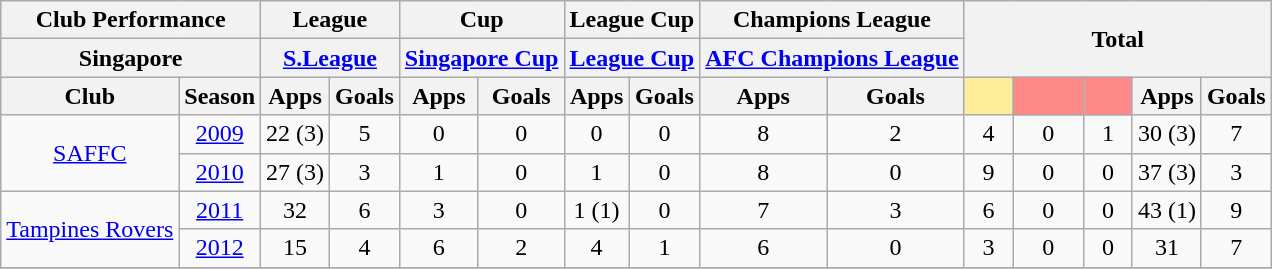<table class="wikitable" style="text-align:center;">
<tr>
<th colspan="2">Club Performance</th>
<th colspan="2">League</th>
<th colspan="2">Cup</th>
<th colspan="2">League Cup</th>
<th colspan="2">Champions League</th>
<th colspan="5" rowspan="2">Total</th>
</tr>
<tr>
<th colspan="2">Singapore</th>
<th colspan="2"><a href='#'>S.League</a></th>
<th colspan="2"><a href='#'>Singapore Cup</a></th>
<th colspan="2"><a href='#'>League Cup</a></th>
<th colspan="2"><a href='#'>AFC Champions League</a></th>
</tr>
<tr>
<th>Club</th>
<th>Season</th>
<th>Apps</th>
<th>Goals</th>
<th>Apps</th>
<th>Goals</th>
<th>Apps</th>
<th>Goals</th>
<th>Apps</th>
<th>Goals</th>
<th style="width:25px; background:#fe9;"></th>
<th style="width:40px; background:#ff8888;"></th>
<th style="width:25px; background:#ff8888;"></th>
<th>Apps</th>
<th>Goals</th>
</tr>
<tr>
<td rowspan="2"><a href='#'>SAFFC</a></td>
<td><a href='#'>2009</a></td>
<td>22 (3)</td>
<td>5</td>
<td>0</td>
<td>0</td>
<td>0</td>
<td>0</td>
<td>8</td>
<td>2</td>
<td>4</td>
<td>0</td>
<td>1</td>
<td>30 (3)</td>
<td>7</td>
</tr>
<tr>
<td><a href='#'>2010</a></td>
<td>27 (3)</td>
<td>3</td>
<td>1</td>
<td>0</td>
<td>1</td>
<td>0</td>
<td>8</td>
<td>0</td>
<td>9</td>
<td>0</td>
<td>0</td>
<td>37 (3)</td>
<td>3</td>
</tr>
<tr>
<td rowspan="2"><a href='#'>Tampines Rovers</a></td>
<td><a href='#'>2011</a></td>
<td>32</td>
<td>6</td>
<td>3</td>
<td>0</td>
<td>1 (1)</td>
<td>0</td>
<td>7</td>
<td>3</td>
<td>6</td>
<td>0</td>
<td>0</td>
<td>43 (1)</td>
<td>9</td>
</tr>
<tr>
<td><a href='#'>2012</a></td>
<td>15</td>
<td>4</td>
<td>6</td>
<td>2</td>
<td>4</td>
<td>1</td>
<td>6</td>
<td>0</td>
<td>3</td>
<td>0</td>
<td>0</td>
<td>31</td>
<td>7</td>
</tr>
<tr>
</tr>
</table>
